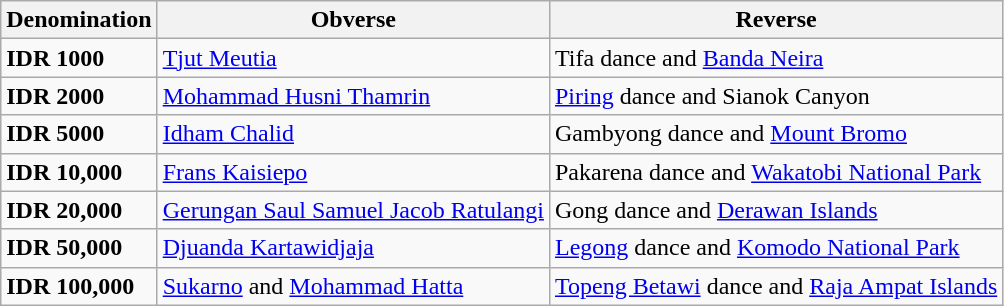<table class="wikitable">
<tr ">
<th>Denomination</th>
<th>Obverse</th>
<th>Reverse</th>
</tr>
<tr>
<td><strong>IDR 1000</strong></td>
<td><a href='#'>Tjut Meutia</a></td>
<td>Tifa dance and <a href='#'>Banda Neira</a></td>
</tr>
<tr>
<td><strong>IDR 2000</strong></td>
<td><a href='#'>Mohammad Husni Thamrin</a></td>
<td><a href='#'>Piring</a> dance and Sianok Canyon</td>
</tr>
<tr>
<td><strong>IDR 5000</strong></td>
<td><a href='#'>Idham Chalid</a></td>
<td>Gambyong dance and <a href='#'>Mount Bromo</a></td>
</tr>
<tr>
<td><strong>IDR 10,000</strong></td>
<td><a href='#'>Frans Kaisiepo</a></td>
<td>Pakarena dance and <a href='#'>Wakatobi National Park</a></td>
</tr>
<tr>
<td><strong>IDR 20,000</strong></td>
<td><a href='#'>Gerungan Saul Samuel Jacob Ratulangi</a></td>
<td>Gong dance and <a href='#'>Derawan Islands</a></td>
</tr>
<tr>
<td><strong>IDR 50,000</strong></td>
<td><a href='#'>Djuanda Kartawidjaja</a></td>
<td><a href='#'>Legong</a> dance and <a href='#'>Komodo National Park</a></td>
</tr>
<tr>
<td><strong>IDR 100,000</strong></td>
<td><a href='#'>Sukarno</a> and <a href='#'>Mohammad Hatta</a></td>
<td><a href='#'>Topeng Betawi</a> dance and <a href='#'>Raja Ampat Islands</a></td>
</tr>
</table>
